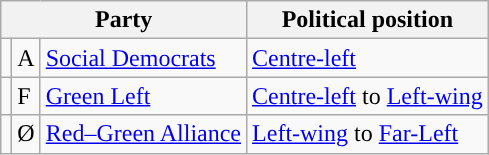<table class="wikitable">
<tr>
<th colspan="3">Party</th>
<th>Political position</th>
</tr>
<tr>
<td></td>
<td>A</td>
<td><a href='#'>Social Democrats</a></td>
<td><a href='#'>Centre-left</a></td>
</tr>
<tr>
<td></td>
<td>F</td>
<td><a href='#'>Green Left</a></td>
<td><a href='#'>Centre-left</a> to <a href='#'>Left-wing</a></td>
</tr>
<tr>
<td></td>
<td>Ø</td>
<td><a href='#'>Red–Green Alliance</a></td>
<td><a href='#'>Left-wing</a> to  <a href='#'>Far-Left</a></td>
</tr>
</table>
